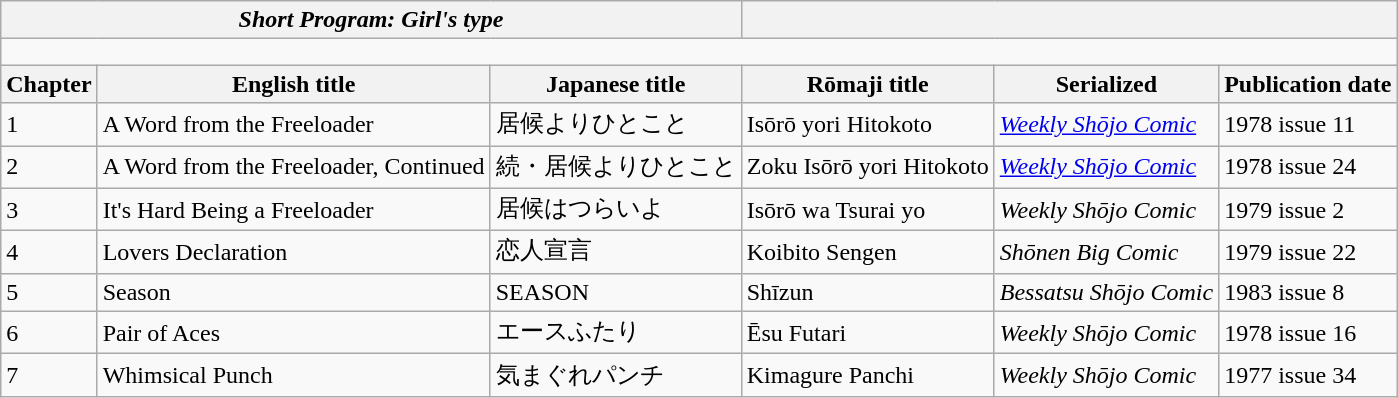<table class="wikitable">
<tr>
<th colspan="3"><strong><em>Short Program: Girl's type</em></strong></th>
<th colspan="3"><small></small></th>
</tr>
<tr>
<td colspan="6" height="10"></td>
</tr>
<tr>
<th>Chapter</th>
<th>English title</th>
<th>Japanese title</th>
<th>Rōmaji title</th>
<th>Serialized</th>
<th>Publication date</th>
</tr>
<tr>
<td>1</td>
<td>A Word from the Freeloader</td>
<td>居候よりひとこと</td>
<td>Isōrō yori Hitokoto</td>
<td><em><a href='#'>Weekly Shōjo Comic</a></em></td>
<td>1978 issue 11</td>
</tr>
<tr>
<td>2</td>
<td>A Word from the Freeloader, Continued</td>
<td>続・居候よりひとこと</td>
<td>Zoku Isōrō yori Hitokoto</td>
<td><em><a href='#'>Weekly Shōjo Comic</a></em></td>
<td>1978 issue 24</td>
</tr>
<tr>
<td>3</td>
<td>It's Hard Being a Freeloader</td>
<td>居候はつらいよ</td>
<td>Isōrō wa Tsurai yo</td>
<td><em>Weekly Shōjo Comic</em></td>
<td>1979 issue 2</td>
</tr>
<tr>
<td>4</td>
<td>Lovers Declaration</td>
<td>恋人宣言</td>
<td>Koibito Sengen</td>
<td><em>Shōnen Big Comic</em></td>
<td>1979 issue 22</td>
</tr>
<tr>
<td>5</td>
<td>Season</td>
<td>SEASON</td>
<td>Shīzun</td>
<td><em>Bessatsu Shōjo Comic</em></td>
<td>1983 issue 8</td>
</tr>
<tr>
<td>6</td>
<td>Pair of Aces</td>
<td>エースふたり</td>
<td>Ēsu Futari</td>
<td><em>Weekly Shōjo Comic</em></td>
<td>1978 issue 16</td>
</tr>
<tr>
<td>7</td>
<td>Whimsical Punch</td>
<td>気まぐれパンチ</td>
<td>Kimagure Panchi</td>
<td><em>Weekly Shōjo Comic</em></td>
<td>1977 issue 34</td>
</tr>
</table>
